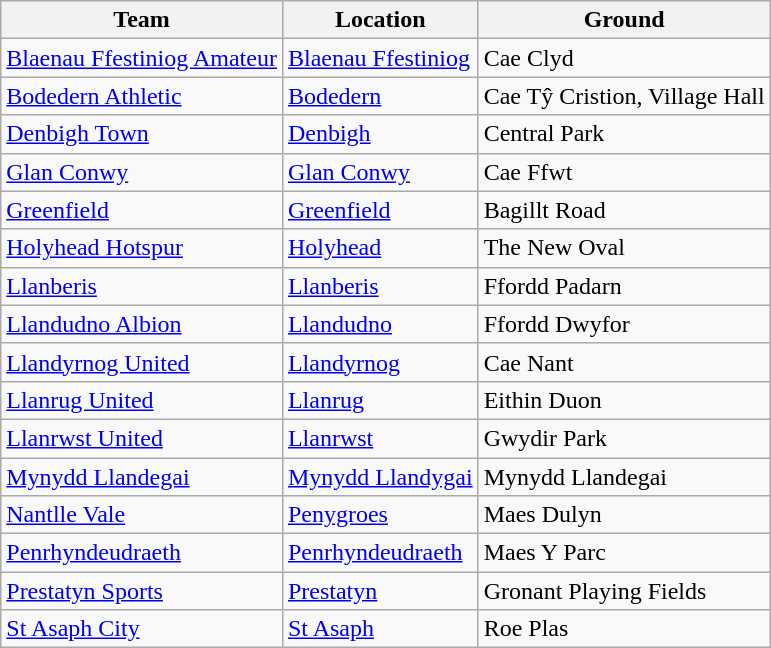<table class="wikitable sortable">
<tr>
<th>Team</th>
<th>Location</th>
<th>Ground</th>
</tr>
<tr>
<td><a href='#'>Blaenau Ffestiniog Amateur</a></td>
<td><a href='#'>Blaenau Ffestiniog</a></td>
<td>Cae Clyd</td>
</tr>
<tr>
<td><a href='#'>Bodedern Athletic</a></td>
<td><a href='#'>Bodedern</a></td>
<td>Cae Tŷ Cristion, Village Hall</td>
</tr>
<tr>
<td><a href='#'>Denbigh Town</a></td>
<td><a href='#'>Denbigh</a></td>
<td>Central Park</td>
</tr>
<tr>
<td><a href='#'>Glan Conwy</a></td>
<td><a href='#'>Glan Conwy</a></td>
<td>Cae Ffwt</td>
</tr>
<tr>
<td><a href='#'>Greenfield</a></td>
<td><a href='#'>Greenfield</a></td>
<td>Bagillt Road</td>
</tr>
<tr>
<td><a href='#'>Holyhead Hotspur</a></td>
<td><a href='#'>Holyhead</a></td>
<td>The New Oval</td>
</tr>
<tr>
<td><a href='#'>Llanberis</a></td>
<td><a href='#'>Llanberis</a></td>
<td>Ffordd Padarn</td>
</tr>
<tr>
<td><a href='#'>Llandudno Albion</a></td>
<td><a href='#'>Llandudno</a></td>
<td>Ffordd Dwyfor</td>
</tr>
<tr>
<td><a href='#'>Llandyrnog United</a></td>
<td><a href='#'>Llandyrnog</a></td>
<td>Cae Nant</td>
</tr>
<tr>
<td><a href='#'>Llanrug United</a></td>
<td><a href='#'>Llanrug</a></td>
<td>Eithin Duon</td>
</tr>
<tr>
<td><a href='#'>Llanrwst United</a></td>
<td><a href='#'>Llanrwst</a></td>
<td>Gwydir Park</td>
</tr>
<tr>
<td><a href='#'>Mynydd Llandegai</a></td>
<td><a href='#'>Mynydd Llandygai</a></td>
<td>Mynydd Llandegai</td>
</tr>
<tr>
<td><a href='#'>Nantlle Vale</a></td>
<td><a href='#'>Penygroes</a></td>
<td>Maes Dulyn</td>
</tr>
<tr>
<td><a href='#'>Penrhyndeudraeth</a></td>
<td><a href='#'>Penrhyndeudraeth</a></td>
<td>Maes Y Parc</td>
</tr>
<tr>
<td><a href='#'>Prestatyn Sports</a></td>
<td><a href='#'>Prestatyn</a></td>
<td>Gronant Playing Fields</td>
</tr>
<tr>
<td><a href='#'>St Asaph City</a></td>
<td><a href='#'>St Asaph</a></td>
<td>Roe Plas</td>
</tr>
</table>
